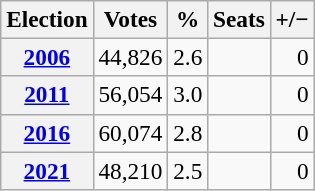<table class="wikitable" style="font-size:97%; text-align:right;">
<tr>
<th>Election</th>
<th>Votes</th>
<th>%</th>
<th>Seats</th>
<th>+/−</th>
</tr>
<tr>
<th><strong><a href='#'>2006</a></strong></th>
<td>44,826</td>
<td>2.6</td>
<td></td>
<td> 0</td>
</tr>
<tr>
<th><strong><a href='#'>2011</a></strong></th>
<td>56,054</td>
<td>3.0</td>
<td></td>
<td> 0</td>
</tr>
<tr>
<th><strong><a href='#'>2016</a></strong></th>
<td>60,074</td>
<td>2.8</td>
<td></td>
<td> 0</td>
</tr>
<tr>
<th><strong><a href='#'>2021</a></strong></th>
<td>48,210</td>
<td>2.5</td>
<td></td>
<td> 0</td>
</tr>
</table>
